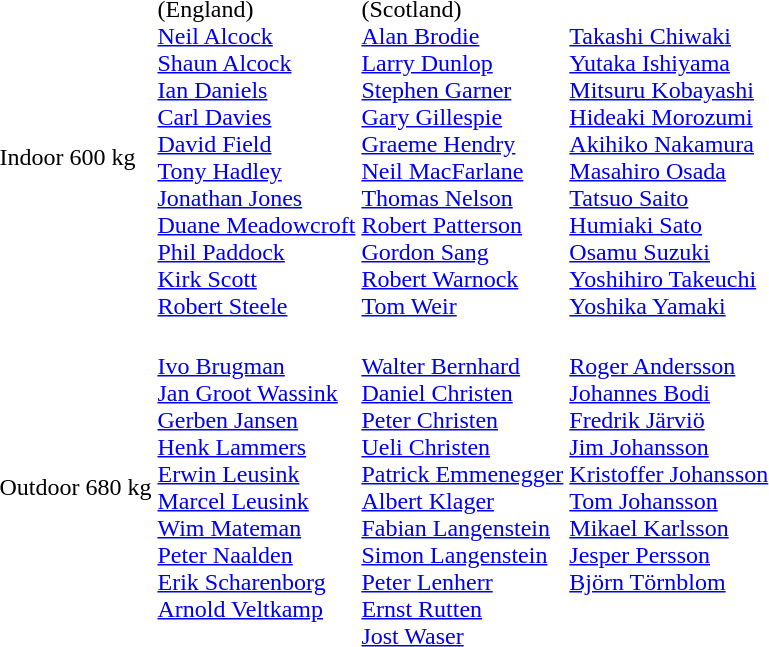<table>
<tr>
<td>Indoor 600 kg<br></td>
<td> (England)<br><a href='#'>Neil Alcock</a><br><a href='#'>Shaun Alcock</a><br><a href='#'>Ian Daniels</a><br><a href='#'>Carl Davies</a><br><a href='#'>David Field</a><br><a href='#'>Tony Hadley</a><br><a href='#'>Jonathan Jones</a><br><a href='#'>Duane Meadowcroft</a><br><a href='#'>Phil Paddock</a><br><a href='#'>Kirk Scott</a><br><a href='#'>Robert Steele</a></td>
<td> (Scotland)<br><a href='#'>Alan Brodie</a><br><a href='#'>Larry Dunlop</a><br><a href='#'>Stephen Garner</a><br><a href='#'>Gary Gillespie</a><br><a href='#'>Graeme Hendry</a><br><a href='#'>Neil MacFarlane</a><br><a href='#'>Thomas Nelson</a><br><a href='#'>Robert Patterson</a><br><a href='#'>Gordon Sang</a><br><a href='#'>Robert Warnock</a><br><a href='#'>Tom Weir</a></td>
<td><br><a href='#'>Takashi Chiwaki</a><br><a href='#'>Yutaka Ishiyama</a><br><a href='#'>Mitsuru Kobayashi</a><br><a href='#'>Hideaki Morozumi</a><br><a href='#'>Akihiko Nakamura</a><br><a href='#'>Masahiro Osada</a><br><a href='#'>Tatsuo Saito</a><br><a href='#'>Humiaki Sato</a><br><a href='#'>Osamu Suzuki</a><br><a href='#'>Yoshihiro Takeuchi</a><br><a href='#'>Yoshika Yamaki</a></td>
</tr>
<tr>
<td>Outdoor 680 kg<br></td>
<td valign=top><br><a href='#'>Ivo Brugman</a><br><a href='#'>Jan Groot Wassink</a><br><a href='#'>Gerben Jansen</a><br><a href='#'>Henk Lammers</a><br><a href='#'>Erwin Leusink</a><br><a href='#'>Marcel Leusink</a><br><a href='#'>Wim Mateman</a><br><a href='#'>Peter Naalden</a><br><a href='#'>Erik Scharenborg</a><br><a href='#'>Arnold Veltkamp</a></td>
<td><br><a href='#'>Walter Bernhard</a><br><a href='#'>Daniel Christen</a><br><a href='#'>Peter Christen</a><br><a href='#'>Ueli Christen</a><br><a href='#'>Patrick Emmenegger</a><br><a href='#'>Albert Klager</a><br><a href='#'>Fabian Langenstein</a><br><a href='#'>Simon Langenstein</a><br><a href='#'>Peter Lenherr</a><br><a href='#'>Ernst Rutten</a><br><a href='#'>Jost Waser</a></td>
<td valign=top><br><a href='#'>Roger Andersson</a><br><a href='#'>Johannes Bodi</a><br><a href='#'>Fredrik Järviö</a><br><a href='#'>Jim Johansson</a><br><a href='#'>Kristoffer Johansson</a><br><a href='#'>Tom Johansson</a><br><a href='#'>Mikael Karlsson</a><br><a href='#'>Jesper Persson</a><br><a href='#'>Björn Törnblom</a></td>
</tr>
</table>
